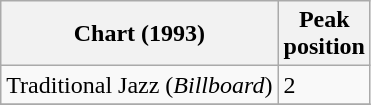<table class="wikitable">
<tr>
<th>Chart (1993)</th>
<th>Peak<br>position</th>
</tr>
<tr>
<td>Traditional Jazz (<em>Billboard</em>)</td>
<td>2</td>
</tr>
<tr>
</tr>
</table>
